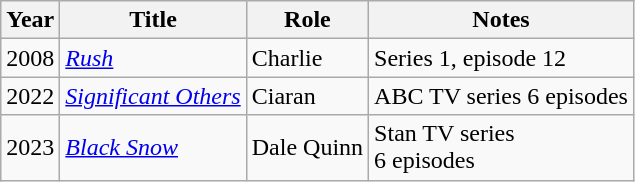<table class="wikitable sortable">
<tr>
<th>Year</th>
<th>Title</th>
<th>Role</th>
<th class="unsortable">Notes</th>
</tr>
<tr>
<td>2008</td>
<td><em><a href='#'>Rush</a></em></td>
<td>Charlie</td>
<td>Series 1, episode 12</td>
</tr>
<tr>
<td>2022</td>
<td><em><a href='#'>Significant Others</a></em></td>
<td>Ciaran</td>
<td>ABC TV series  6 episodes</td>
</tr>
<tr>
<td>2023</td>
<td><em><a href='#'>Black Snow</a></em></td>
<td>Dale Quinn</td>
<td>Stan TV series<br>6 episodes</td>
</tr>
</table>
